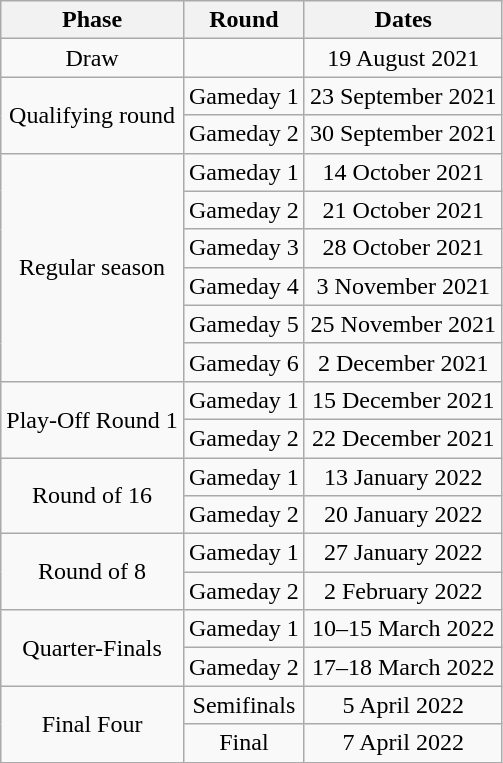<table class="wikitable" style="text-align:center">
<tr>
<th>Phase</th>
<th>Round</th>
<th>Dates</th>
</tr>
<tr>
<td>Draw</td>
<td></td>
<td>19 August 2021</td>
</tr>
<tr>
<td rowspan=2>Qualifying round</td>
<td>Gameday 1</td>
<td>23 September 2021</td>
</tr>
<tr>
<td>Gameday 2</td>
<td>30 September 2021</td>
</tr>
<tr>
<td rowspan=6>Regular season</td>
<td>Gameday 1</td>
<td>14 October 2021</td>
</tr>
<tr>
<td>Gameday 2</td>
<td>21 October 2021</td>
</tr>
<tr>
<td>Gameday 3</td>
<td>28 October 2021</td>
</tr>
<tr>
<td>Gameday 4</td>
<td>3 November 2021</td>
</tr>
<tr>
<td>Gameday 5</td>
<td>25 November 2021</td>
</tr>
<tr>
<td>Gameday 6</td>
<td>2 December 2021</td>
</tr>
<tr>
<td rowspan=2>Play-Off Round 1</td>
<td>Gameday 1</td>
<td>15 December 2021</td>
</tr>
<tr>
<td>Gameday 2</td>
<td>22 December 2021</td>
</tr>
<tr>
<td rowspan=2>Round of 16</td>
<td>Gameday 1</td>
<td>13 January 2022</td>
</tr>
<tr>
<td>Gameday 2</td>
<td>20 January 2022</td>
</tr>
<tr>
<td rowspan=2>Round of 8</td>
<td>Gameday 1</td>
<td>27 January 2022</td>
</tr>
<tr>
<td>Gameday 2</td>
<td>2 February 2022</td>
</tr>
<tr>
<td rowspan=2>Quarter-Finals</td>
<td>Gameday 1</td>
<td>10–15 March 2022</td>
</tr>
<tr>
<td>Gameday 2</td>
<td>17–18 March 2022</td>
</tr>
<tr>
<td rowspan=2>Final Four</td>
<td>Semifinals</td>
<td>5 April 2022</td>
</tr>
<tr>
<td>Final</td>
<td>7 April 2022</td>
</tr>
</table>
